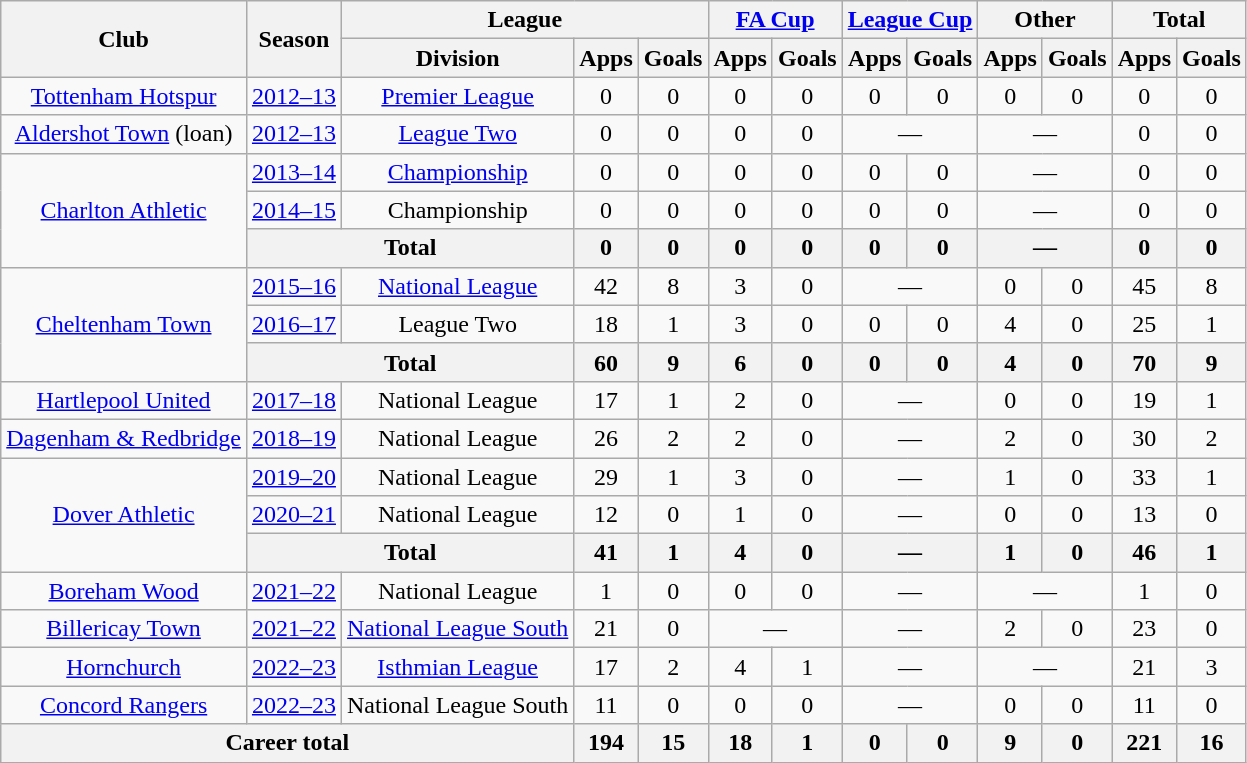<table class="wikitable" style="text-align: center;">
<tr>
<th rowspan="2">Club</th>
<th rowspan="2">Season</th>
<th colspan="3">League</th>
<th colspan="2"><a href='#'>FA Cup</a></th>
<th colspan="2"><a href='#'>League Cup</a></th>
<th colspan="2">Other</th>
<th colspan="2">Total</th>
</tr>
<tr>
<th>Division</th>
<th>Apps</th>
<th>Goals</th>
<th>Apps</th>
<th>Goals</th>
<th>Apps</th>
<th>Goals</th>
<th>Apps</th>
<th>Goals</th>
<th>Apps</th>
<th>Goals</th>
</tr>
<tr>
<td><a href='#'>Tottenham Hotspur</a></td>
<td><a href='#'>2012–13</a></td>
<td><a href='#'>Premier League</a></td>
<td>0</td>
<td>0</td>
<td>0</td>
<td>0</td>
<td>0</td>
<td>0</td>
<td>0</td>
<td>0</td>
<td>0</td>
<td>0</td>
</tr>
<tr>
<td><a href='#'>Aldershot Town</a> (loan)</td>
<td><a href='#'>2012–13</a></td>
<td><a href='#'>League Two</a></td>
<td>0</td>
<td>0</td>
<td>0</td>
<td>0</td>
<td colspan="2">—</td>
<td colspan="2">—</td>
<td>0</td>
<td>0</td>
</tr>
<tr>
<td rowspan="3" valign="center"><a href='#'>Charlton Athletic</a></td>
<td><a href='#'>2013–14</a></td>
<td><a href='#'>Championship</a></td>
<td>0</td>
<td>0</td>
<td>0</td>
<td>0</td>
<td>0</td>
<td>0</td>
<td colspan="2">—</td>
<td>0</td>
<td>0</td>
</tr>
<tr>
<td><a href='#'>2014–15</a></td>
<td>Championship</td>
<td>0</td>
<td>0</td>
<td>0</td>
<td>0</td>
<td>0</td>
<td>0</td>
<td colspan="2">—</td>
<td>0</td>
<td>0</td>
</tr>
<tr>
<th colspan="2">Total</th>
<th>0</th>
<th>0</th>
<th>0</th>
<th>0</th>
<th>0</th>
<th>0</th>
<th colspan="2">—</th>
<th>0</th>
<th>0</th>
</tr>
<tr>
<td rowspan="3" valign="center"><a href='#'>Cheltenham Town</a></td>
<td><a href='#'>2015–16</a></td>
<td><a href='#'>National League</a></td>
<td>42</td>
<td>8</td>
<td>3</td>
<td>0</td>
<td colspan="2">—</td>
<td>0</td>
<td>0</td>
<td>45</td>
<td>8</td>
</tr>
<tr>
<td><a href='#'>2016–17</a></td>
<td>League Two</td>
<td>18</td>
<td>1</td>
<td>3</td>
<td>0</td>
<td>0</td>
<td>0</td>
<td>4</td>
<td>0</td>
<td>25</td>
<td>1</td>
</tr>
<tr>
<th colspan="2">Total</th>
<th>60</th>
<th>9</th>
<th>6</th>
<th>0</th>
<th>0</th>
<th>0</th>
<th>4</th>
<th>0</th>
<th>70</th>
<th>9</th>
</tr>
<tr>
<td><a href='#'>Hartlepool United</a></td>
<td><a href='#'>2017–18</a></td>
<td>National League</td>
<td>17</td>
<td>1</td>
<td>2</td>
<td>0</td>
<td colspan="2">—</td>
<td>0</td>
<td>0</td>
<td>19</td>
<td>1</td>
</tr>
<tr>
<td><a href='#'>Dagenham & Redbridge</a></td>
<td><a href='#'>2018–19</a></td>
<td>National League</td>
<td>26</td>
<td>2</td>
<td>2</td>
<td>0</td>
<td colspan="2">—</td>
<td>2</td>
<td>0</td>
<td>30</td>
<td>2</td>
</tr>
<tr>
<td rowspan="3" valign="center"><a href='#'>Dover Athletic</a></td>
<td><a href='#'>2019–20</a></td>
<td>National League</td>
<td>29</td>
<td>1</td>
<td>3</td>
<td>0</td>
<td colspan="2">—</td>
<td>1</td>
<td>0</td>
<td>33</td>
<td>1</td>
</tr>
<tr>
<td><a href='#'>2020–21</a></td>
<td>National League</td>
<td>12</td>
<td>0</td>
<td>1</td>
<td>0</td>
<td colspan="2">—</td>
<td>0</td>
<td>0</td>
<td>13</td>
<td>0</td>
</tr>
<tr>
<th colspan="2">Total</th>
<th>41</th>
<th>1</th>
<th>4</th>
<th>0</th>
<th colspan="2">—</th>
<th>1</th>
<th>0</th>
<th>46</th>
<th>1</th>
</tr>
<tr>
<td><a href='#'>Boreham Wood</a></td>
<td><a href='#'>2021–22</a></td>
<td>National League</td>
<td>1</td>
<td>0</td>
<td>0</td>
<td>0</td>
<td colspan="2">—</td>
<td colspan="2">—</td>
<td>1</td>
<td>0</td>
</tr>
<tr>
<td><a href='#'>Billericay Town</a></td>
<td><a href='#'>2021–22</a></td>
<td><a href='#'>National League South</a></td>
<td>21</td>
<td>0</td>
<td colspan="2">—</td>
<td colspan="2">—</td>
<td>2</td>
<td>0</td>
<td>23</td>
<td>0</td>
</tr>
<tr>
<td><a href='#'>Hornchurch</a></td>
<td><a href='#'>2022–23</a></td>
<td><a href='#'>Isthmian League</a></td>
<td>17</td>
<td>2</td>
<td>4</td>
<td>1</td>
<td colspan="2">—</td>
<td colspan="2">—</td>
<td>21</td>
<td>3</td>
</tr>
<tr>
<td><a href='#'>Concord Rangers</a></td>
<td><a href='#'>2022–23</a></td>
<td>National League South</td>
<td>11</td>
<td>0</td>
<td>0</td>
<td>0</td>
<td colspan="2">—</td>
<td>0</td>
<td>0</td>
<td>11</td>
<td>0</td>
</tr>
<tr>
<th colspan="3">Career total</th>
<th>194</th>
<th>15</th>
<th>18</th>
<th>1</th>
<th>0</th>
<th>0</th>
<th>9</th>
<th>0</th>
<th>221</th>
<th>16</th>
</tr>
</table>
